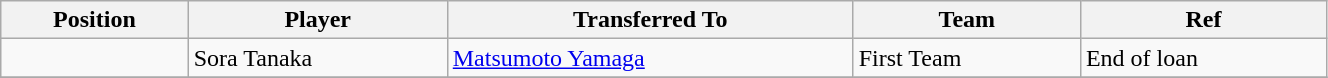<table class="wikitable sortable" style="width:70%; text-align:center; font-size:100%; text-align:left;">
<tr>
<th>Position</th>
<th>Player</th>
<th>Transferred To</th>
<th>Team</th>
<th>Ref</th>
</tr>
<tr>
<td></td>
<td> Sora Tanaka</td>
<td> <a href='#'>Matsumoto Yamaga</a></td>
<td>First Team</td>
<td>End of loan </td>
</tr>
<tr>
</tr>
</table>
